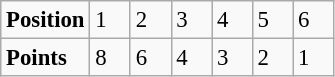<table class="wikitable" style="font-size: 95%;">
<tr>
<td><strong>Position</strong></td>
<td width=20>1</td>
<td width=20>2</td>
<td width=20>3</td>
<td width=20>4</td>
<td width=20>5</td>
<td width=20>6</td>
</tr>
<tr>
<td><strong>Points</strong></td>
<td>8</td>
<td>6</td>
<td>4</td>
<td>3</td>
<td>2</td>
<td>1</td>
</tr>
</table>
